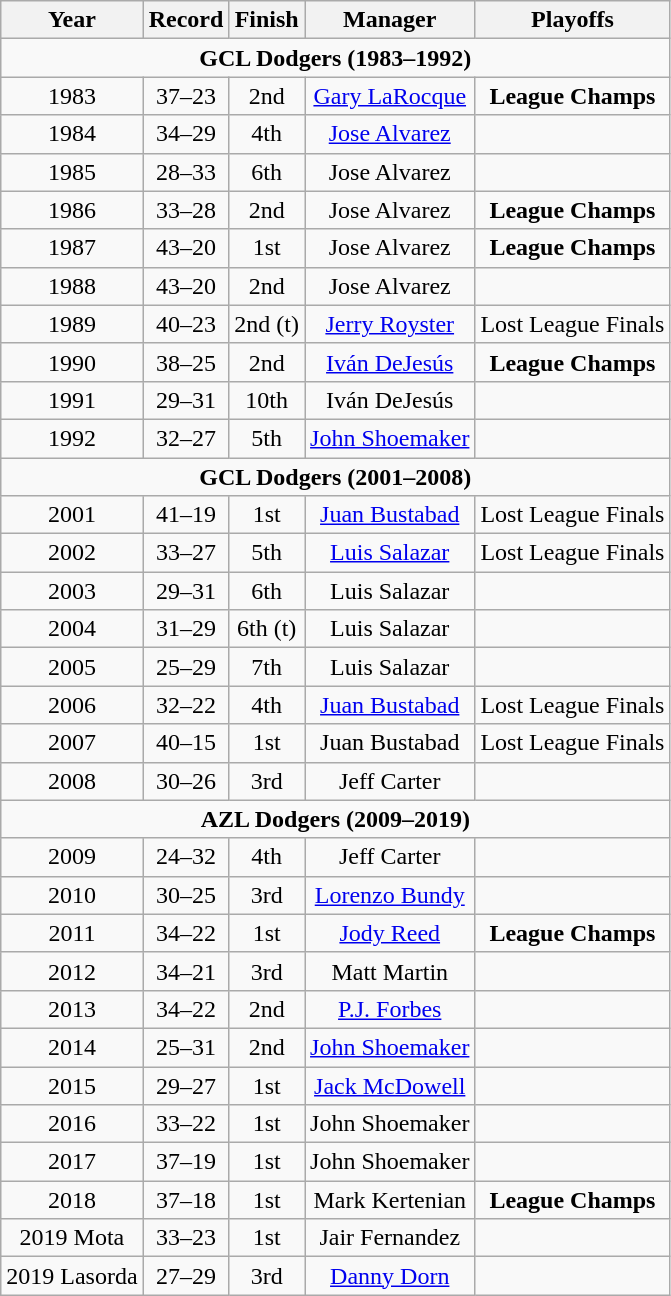<table class="wikitable">
<tr>
<th>Year</th>
<th>Record</th>
<th>Finish</th>
<th>Manager</th>
<th>Playoffs</th>
</tr>
<tr align=center>
<td align=center colspan=6><strong>GCL Dodgers (1983–1992)</strong></td>
</tr>
<tr align=center>
<td>1983</td>
<td>37–23</td>
<td>2nd</td>
<td><a href='#'>Gary LaRocque</a></td>
<td><strong>League Champs</strong></td>
</tr>
<tr align=center>
<td>1984</td>
<td>34–29</td>
<td>4th</td>
<td><a href='#'>Jose Alvarez</a></td>
<td></td>
</tr>
<tr align=center>
<td>1985</td>
<td>28–33</td>
<td>6th</td>
<td>Jose Alvarez</td>
<td></td>
</tr>
<tr align=center>
<td>1986</td>
<td>33–28</td>
<td>2nd</td>
<td>Jose Alvarez</td>
<td><strong>League Champs</strong></td>
</tr>
<tr align=center>
<td>1987</td>
<td>43–20</td>
<td>1st</td>
<td>Jose Alvarez</td>
<td><strong>League Champs</strong></td>
</tr>
<tr align=center>
<td>1988</td>
<td>43–20</td>
<td>2nd</td>
<td>Jose Alvarez</td>
<td></td>
</tr>
<tr align=center>
<td>1989</td>
<td>40–23</td>
<td>2nd (t)</td>
<td><a href='#'>Jerry Royster</a></td>
<td>Lost League Finals</td>
</tr>
<tr align=center>
<td>1990</td>
<td>38–25</td>
<td>2nd</td>
<td><a href='#'>Iván DeJesús</a></td>
<td><strong>League Champs</strong></td>
</tr>
<tr align=center>
<td>1991</td>
<td>29–31</td>
<td>10th</td>
<td>Iván DeJesús</td>
<td></td>
</tr>
<tr align=center>
<td>1992</td>
<td>32–27</td>
<td>5th</td>
<td><a href='#'>John Shoemaker</a></td>
<td></td>
</tr>
<tr align=center>
<td align=center colspan=6><strong>GCL Dodgers (2001–2008)</strong></td>
</tr>
<tr align=center>
<td>2001</td>
<td>41–19</td>
<td>1st</td>
<td><a href='#'>Juan Bustabad</a></td>
<td>Lost League Finals</td>
</tr>
<tr align=center>
<td>2002</td>
<td>33–27</td>
<td>5th</td>
<td><a href='#'>Luis Salazar</a></td>
<td>Lost League Finals</td>
</tr>
<tr align=center>
<td>2003</td>
<td>29–31</td>
<td>6th</td>
<td>Luis Salazar</td>
<td></td>
</tr>
<tr align=center>
<td>2004</td>
<td>31–29</td>
<td>6th (t)</td>
<td>Luis Salazar</td>
<td></td>
</tr>
<tr align=center>
<td>2005</td>
<td>25–29</td>
<td>7th</td>
<td>Luis Salazar</td>
<td></td>
</tr>
<tr align=center>
<td>2006</td>
<td>32–22</td>
<td>4th</td>
<td><a href='#'>Juan Bustabad</a></td>
<td>Lost League Finals</td>
</tr>
<tr align=center>
<td>2007</td>
<td>40–15</td>
<td>1st</td>
<td>Juan Bustabad</td>
<td>Lost League Finals</td>
</tr>
<tr align=center>
<td>2008</td>
<td>30–26</td>
<td>3rd</td>
<td>Jeff Carter</td>
<td></td>
</tr>
<tr align=center>
<td align=center colspan=6><strong>AZL Dodgers (2009–2019)</strong></td>
</tr>
<tr align=center>
<td>2009</td>
<td>24–32</td>
<td>4th</td>
<td>Jeff Carter</td>
<td></td>
</tr>
<tr align=center>
<td>2010</td>
<td>30–25</td>
<td>3rd</td>
<td><a href='#'>Lorenzo Bundy</a></td>
<td></td>
</tr>
<tr align=center>
<td>2011</td>
<td>34–22</td>
<td>1st</td>
<td><a href='#'>Jody Reed</a></td>
<td><strong>League Champs</strong></td>
</tr>
<tr align=center>
<td>2012</td>
<td>34–21</td>
<td>3rd</td>
<td>Matt Martin</td>
<td></td>
</tr>
<tr align=center>
<td>2013</td>
<td>34–22</td>
<td>2nd</td>
<td><a href='#'>P.J. Forbes</a></td>
<td></td>
</tr>
<tr align=center>
<td>2014</td>
<td>25–31</td>
<td>2nd</td>
<td><a href='#'>John Shoemaker</a></td>
<td></td>
</tr>
<tr align=center>
<td>2015</td>
<td>29–27</td>
<td>1st</td>
<td><a href='#'>Jack McDowell</a></td>
<td></td>
</tr>
<tr align=center>
<td>2016</td>
<td>33–22</td>
<td>1st</td>
<td>John Shoemaker</td>
<td></td>
</tr>
<tr align=center>
<td>2017</td>
<td>37–19</td>
<td>1st</td>
<td>John Shoemaker</td>
<td></td>
</tr>
<tr align=center>
<td>2018</td>
<td>37–18</td>
<td>1st</td>
<td>Mark Kertenian</td>
<td><strong>League Champs</strong></td>
</tr>
<tr align=center>
<td>2019 Mota</td>
<td>33–23</td>
<td>1st</td>
<td>Jair Fernandez</td>
<td></td>
</tr>
<tr align=center>
<td>2019 Lasorda</td>
<td>27–29</td>
<td>3rd</td>
<td><a href='#'>Danny Dorn</a></td>
<td></td>
</tr>
</table>
